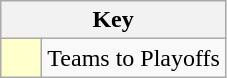<table class="wikitable" style="text-align: center;">
<tr>
<th colspan=2>Key</th>
</tr>
<tr>
<td style="background:#ffffcc; width:20px;"></td>
<td align=left>Teams to Playoffs</td>
</tr>
</table>
